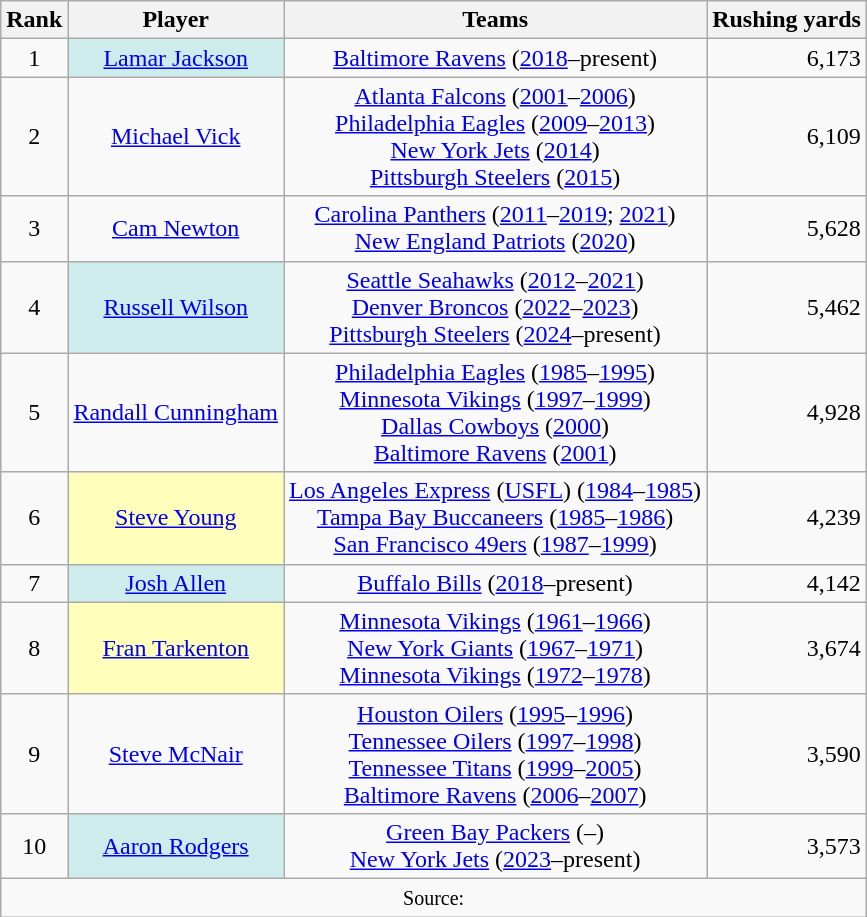<table class="wikitable" style="text-align:center;">
<tr style="white-space: nowrap;">
<th>Rank</th>
<th>Player</th>
<th>Teams</th>
<th>Rushing yards</th>
</tr>
<tr>
<td>1</td>
<td style="text-align:center; background:#cfecec;"><a href='#'>Lamar Jackson</a></td>
<td><a href='#'>Baltimore Ravens</a> (<a href='#'>2018</a>–present)</td>
<td style="text-align:right;">6,173</td>
</tr>
<tr>
<td>2</td>
<td><a href='#'>Michael Vick</a></td>
<td><a href='#'>Atlanta Falcons</a> (<a href='#'>2001</a>–<a href='#'>2006</a>)<br><a href='#'>Philadelphia Eagles</a> (<a href='#'>2009</a>–<a href='#'>2013</a>)<br><a href='#'>New York Jets</a> (<a href='#'>2014</a>)<br><a href='#'>Pittsburgh Steelers</a> (<a href='#'>2015</a>)</td>
<td style="text-align:right;">6,109</td>
</tr>
<tr>
<td>3</td>
<td><a href='#'>Cam Newton</a></td>
<td><a href='#'>Carolina Panthers</a> (<a href='#'>2011</a>–<a href='#'>2019</a>; <a href='#'>2021</a>)<br><a href='#'>New England Patriots</a> (<a href='#'>2020</a>)</td>
<td style="text-align:right;">5,628</td>
</tr>
<tr>
<td>4</td>
<td style="text-align:center; background:#cfecec;"><a href='#'>Russell Wilson</a></td>
<td><a href='#'>Seattle Seahawks</a> (<a href='#'>2012</a>–<a href='#'>2021</a>)<br><a href='#'>Denver Broncos</a> (<a href='#'>2022</a>–<a href='#'>2023</a>)<br><a href='#'>Pittsburgh Steelers</a> (<a href='#'>2024</a>–present)</td>
<td style="text-align:right;">5,462</td>
</tr>
<tr>
<td>5</td>
<td><a href='#'>Randall Cunningham</a></td>
<td><a href='#'>Philadelphia Eagles</a> (<a href='#'>1985</a>–<a href='#'>1995</a>)<br><a href='#'>Minnesota Vikings</a> (<a href='#'>1997</a>–<a href='#'>1999</a>)<br><a href='#'>Dallas Cowboys</a> (<a href='#'>2000</a>)<br><a href='#'>Baltimore Ravens</a> (<a href='#'>2001</a>)</td>
<td style="text-align:right;">4,928</td>
</tr>
<tr>
<td>6</td>
<td style="text-align:center; background:#ffb;"><a href='#'>Steve Young</a></td>
<td><a href='#'>Los Angeles Express</a> (<a href='#'>USFL</a>) (<a href='#'>1984</a>–<a href='#'>1985</a>)<br><a href='#'>Tampa Bay Buccaneers</a> (<a href='#'>1985</a>–<a href='#'>1986</a>)<br><a href='#'>San Francisco 49ers</a> (<a href='#'>1987</a>–<a href='#'>1999</a>)</td>
<td style="text-align:right;">4,239</td>
</tr>
<tr>
<td>7</td>
<td style="text-align:center; background:#cfecec;"><a href='#'>Josh Allen</a></td>
<td><a href='#'>Buffalo Bills</a> (<a href='#'>2018</a>–present)</td>
<td style="text-align:right;">4,142</td>
</tr>
<tr>
<td>8</td>
<td style="text-align:center; background:#ffb;"><a href='#'>Fran Tarkenton</a></td>
<td><a href='#'>Minnesota Vikings</a> (<a href='#'>1961</a>–<a href='#'>1966</a>)<br><a href='#'>New York Giants</a> (<a href='#'>1967</a>–<a href='#'>1971</a>)<br><a href='#'>Minnesota Vikings</a> (<a href='#'>1972</a>–<a href='#'>1978</a>)</td>
<td style="text-align:right;">3,674</td>
</tr>
<tr>
<td>9</td>
<td><a href='#'>Steve McNair</a></td>
<td><a href='#'>Houston Oilers</a> (<a href='#'>1995</a>–<a href='#'>1996</a>)<br><a href='#'>Tennessee Oilers</a> (<a href='#'>1997</a>–<a href='#'>1998</a>)<br><a href='#'>Tennessee Titans</a> (<a href='#'>1999</a>–<a href='#'>2005</a>)<br><a href='#'>Baltimore Ravens</a> (<a href='#'>2006</a>–<a href='#'>2007</a>)</td>
<td style="text-align:right;">3,590</td>
</tr>
<tr>
<td>10</td>
<td style="text-align:center; background:#cfecec;"><a href='#'>Aaron Rodgers</a></td>
<td><a href='#'>Green Bay Packers</a> (–)<br><a href='#'>New York Jets</a> (<a href='#'>2023</a>–present)</td>
<td style="text-align:right;">3,573</td>
</tr>
<tr class="sortbottom">
<td colspan="4"><small>Source:</small></td>
</tr>
</table>
